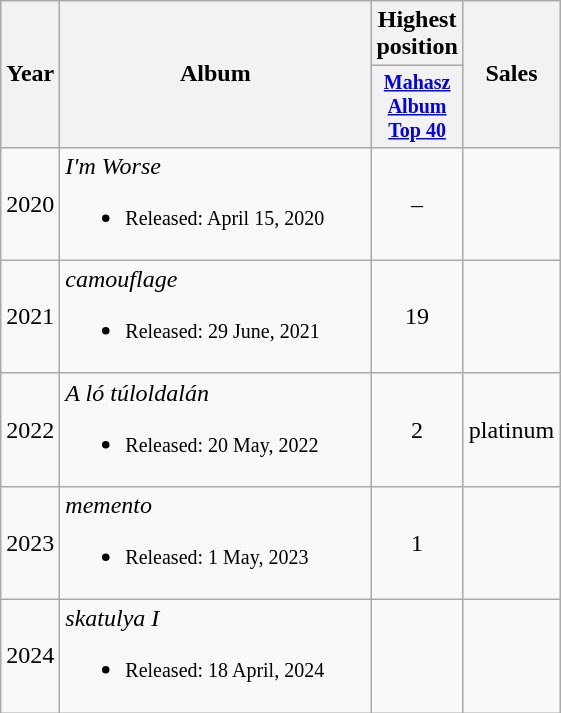<table class="wikitable">
<tr>
<th rowspan="2">Year</th>
<th rowspan="2" width="200">Album</th>
<th colspan="1">Highest<br>position</th>
<th rowspan="2">Sales</th>
</tr>
<tr style="font-size:smaller;">
<th width="30"><a href='#'>Mahasz Album Top 40</a></th>
</tr>
<tr>
<td align="center">2020</td>
<td><em>I'm Worse</em><br><ul><li><small>Released: April 15, 2020</small></li></ul></td>
<td align="center">–</td>
<td></td>
</tr>
<tr>
<td align="center">2021</td>
<td><em>camouflage</em><br><ul><li><small>Released: 29 June, 2021</small></li></ul></td>
<td align="center">19</td>
<td></td>
</tr>
<tr>
<td align="center">2022</td>
<td><em>A ló túloldalán</em><br><ul><li><small>Released: 20 May, 2022</small></li></ul></td>
<td align="center">2</td>
<td>platinum</td>
</tr>
<tr>
<td align="center">2023</td>
<td><em>memento</em><br><ul><li><small>Released: 1 May, 2023</small></li></ul></td>
<td align="center">1</td>
<td></td>
</tr>
<tr>
<td align="center">2024</td>
<td><em>skatulya I</em><br><ul><li><small>Released: 18 April, 2024</small></li></ul></td>
<td align="center"></td>
<td></td>
</tr>
</table>
